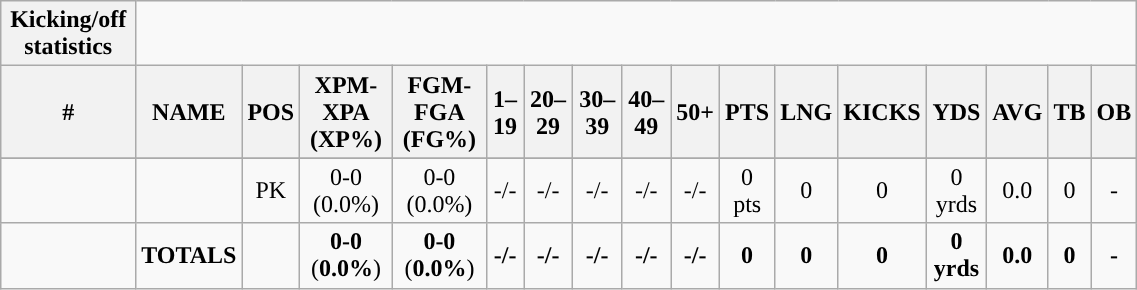<table style="width:60%; text-align:center;" class="wikitable collapsible collapsed">
<tr>
<th style="text-align:center; ">Kicking/off statistics</th>
</tr>
<tr>
<th>#</th>
<th>NAME</th>
<th>POS</th>
<th>XPM-XPA (XP%)</th>
<th>FGM-FGA (FG%)</th>
<th>1–19</th>
<th>20–29</th>
<th>30–39</th>
<th>40–49</th>
<th>50+</th>
<th>PTS</th>
<th>LNG</th>
<th>KICKS</th>
<th>YDS</th>
<th>AVG</th>
<th>TB</th>
<th>OB</th>
</tr>
<tr>
</tr>
<tr>
<td></td>
<td></td>
<td>PK</td>
<td>0-0 (0.0%)</td>
<td>0-0 (0.0%)</td>
<td>-/-</td>
<td>-/-</td>
<td>-/-</td>
<td>-/-</td>
<td>-/-</td>
<td>0 pts</td>
<td>0</td>
<td>0</td>
<td>0 yrds</td>
<td>0.0</td>
<td>0</td>
<td>-</td>
</tr>
<tr>
<td></td>
<td><strong>TOTALS</strong></td>
<td></td>
<td><strong>0-0</strong> (<strong>0.0%</strong>)</td>
<td><strong>0-0</strong> (<strong>0.0%</strong>)</td>
<td><strong>-/-</strong></td>
<td><strong>-/-</strong></td>
<td><strong>-/-</strong></td>
<td><strong>-/-</strong></td>
<td><strong>-/-</strong></td>
<td><strong>0</strong></td>
<td><strong>0</strong></td>
<td><strong>0</strong></td>
<td><strong>0 yrds</strong></td>
<td><strong>0.0</strong></td>
<td><strong>0</strong></td>
<td><strong>-</strong></td>
</tr>
</table>
